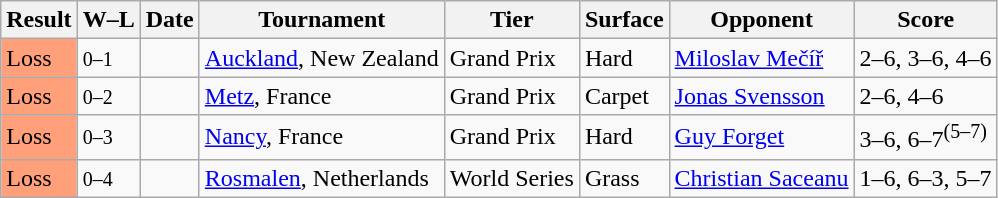<table class="sortable wikitable">
<tr>
<th>Result</th>
<th class="unsortable">W–L</th>
<th>Date</th>
<th>Tournament</th>
<th>Tier</th>
<th>Surface</th>
<th>Opponent</th>
<th class="unsortable">Score</th>
</tr>
<tr>
<td style="background:#ffa07a;">Loss</td>
<td><small>0–1</small></td>
<td><a href='#'></a></td>
<td><a href='#'>Auckland</a>, New Zealand</td>
<td>Grand Prix</td>
<td>Hard</td>
<td> <a href='#'>Miloslav Mečíř</a></td>
<td>2–6, 3–6, 4–6</td>
</tr>
<tr>
<td style="background:#ffa07a;">Loss</td>
<td><small>0–2</small></td>
<td><a href='#'></a></td>
<td><a href='#'>Metz</a>, France</td>
<td>Grand Prix</td>
<td>Carpet</td>
<td> <a href='#'>Jonas Svensson</a></td>
<td>2–6, 4–6</td>
</tr>
<tr>
<td style="background:#ffa07a;">Loss</td>
<td><small>0–3</small></td>
<td><a href='#'></a></td>
<td><a href='#'>Nancy</a>, France</td>
<td>Grand Prix</td>
<td>Hard</td>
<td> <a href='#'>Guy Forget</a></td>
<td>3–6, 6–7<sup>(5–7)</sup></td>
</tr>
<tr>
<td style="background:#ffa07a;">Loss</td>
<td><small>0–4</small></td>
<td><a href='#'></a></td>
<td><a href='#'>Rosmalen</a>, Netherlands</td>
<td>World Series</td>
<td>Grass</td>
<td> <a href='#'>Christian Saceanu</a></td>
<td>1–6, 6–3, 5–7</td>
</tr>
</table>
